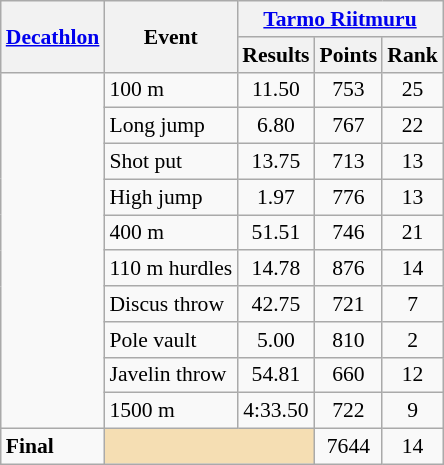<table class=wikitable style="font-size:90%">
<tr>
<th rowspan="2"><a href='#'>Decathlon</a></th>
<th rowspan="2">Event</th>
<th colspan="3"><a href='#'>Tarmo Riitmuru</a></th>
</tr>
<tr>
<th>Results</th>
<th>Points</th>
<th>Rank</th>
</tr>
<tr>
<td rowspan="10"></td>
<td>100 m</td>
<td align=center>11.50</td>
<td align=center>753</td>
<td align=center>25</td>
</tr>
<tr>
<td>Long jump</td>
<td align=center>6.80</td>
<td align=center>767</td>
<td align=center>22</td>
</tr>
<tr>
<td>Shot put</td>
<td align=center>13.75</td>
<td align=center>713</td>
<td align=center>13</td>
</tr>
<tr>
<td>High jump</td>
<td align=center>1.97</td>
<td align=center>776</td>
<td align=center>13</td>
</tr>
<tr>
<td>400 m</td>
<td align=center>51.51</td>
<td align=center>746</td>
<td align=center>21</td>
</tr>
<tr>
<td>110 m hurdles</td>
<td align=center>14.78</td>
<td align=center>876</td>
<td align=center>14</td>
</tr>
<tr>
<td>Discus throw</td>
<td align=center>42.75</td>
<td align=center>721</td>
<td align=center>7</td>
</tr>
<tr>
<td>Pole vault</td>
<td align=center>5.00</td>
<td align=center>810</td>
<td align=center>2</td>
</tr>
<tr>
<td>Javelin throw</td>
<td align=center>54.81</td>
<td align=center>660</td>
<td align=center>12</td>
</tr>
<tr>
<td>1500 m</td>
<td align=center>4:33.50</td>
<td align=center>722</td>
<td align=center>9</td>
</tr>
<tr>
<td><strong>Final</strong></td>
<td colspan="2" bgcolor="wheat"></td>
<td align=center>7644</td>
<td align=center>14</td>
</tr>
</table>
